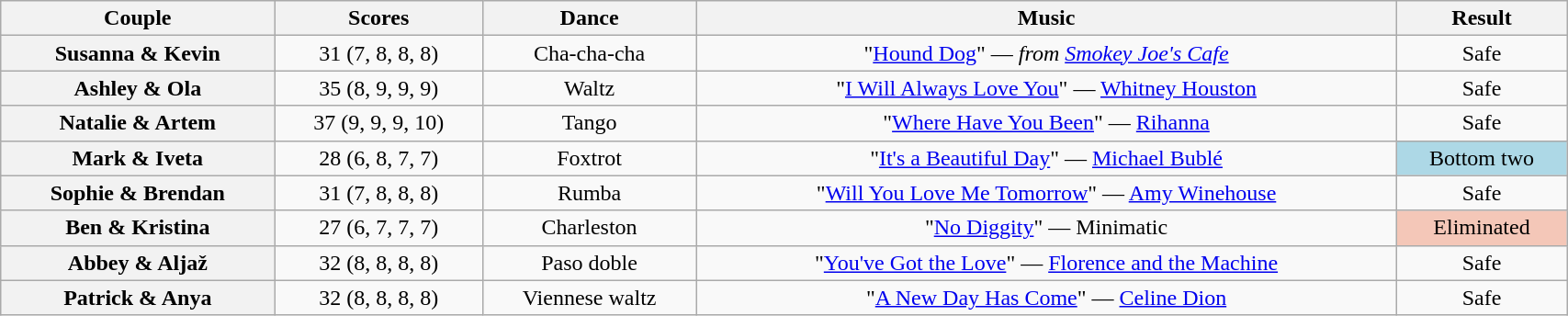<table class="wikitable sortable" style="text-align:center; width:90%">
<tr>
<th scope="col">Couple</th>
<th scope="col">Scores</th>
<th scope="col" class="unsortable">Dance</th>
<th scope="col" class="unsortable">Music</th>
<th scope="col" class="unsortable">Result</th>
</tr>
<tr>
<th scope="row">Susanna & Kevin</th>
<td>31 (7, 8, 8, 8)</td>
<td>Cha-cha-cha</td>
<td>"<a href='#'>Hound Dog</a>" — <em>from <a href='#'>Smokey Joe's Cafe</a></em></td>
<td>Safe</td>
</tr>
<tr>
<th scope="row">Ashley & Ola</th>
<td>35 (8, 9, 9, 9)</td>
<td>Waltz</td>
<td>"<a href='#'>I Will Always Love You</a>" — <a href='#'>Whitney Houston</a></td>
<td>Safe</td>
</tr>
<tr>
<th scope="row">Natalie & Artem</th>
<td>37 (9, 9, 9, 10)</td>
<td>Tango</td>
<td>"<a href='#'>Where Have You Been</a>" — <a href='#'>Rihanna</a></td>
<td>Safe</td>
</tr>
<tr>
<th scope="row">Mark & Iveta</th>
<td>28 (6, 8, 7, 7)</td>
<td>Foxtrot</td>
<td>"<a href='#'>It's a Beautiful Day</a>" — <a href='#'>Michael Bublé</a></td>
<td bgcolor="lightblue">Bottom two</td>
</tr>
<tr>
<th scope="row">Sophie & Brendan</th>
<td>31 (7, 8, 8, 8)</td>
<td>Rumba</td>
<td>"<a href='#'>Will You Love Me Tomorrow</a>" — <a href='#'>Amy Winehouse</a></td>
<td>Safe</td>
</tr>
<tr>
<th scope="row">Ben & Kristina</th>
<td>27 (6, 7, 7, 7)</td>
<td>Charleston</td>
<td>"<a href='#'>No Diggity</a>" — Minimatic</td>
<td bgcolor="f4c7b8">Eliminated</td>
</tr>
<tr>
<th scope="row">Abbey & Aljaž</th>
<td>32 (8, 8, 8, 8)</td>
<td>Paso doble</td>
<td>"<a href='#'>You've Got the Love</a>" — <a href='#'>Florence and the Machine</a></td>
<td>Safe</td>
</tr>
<tr>
<th scope="row">Patrick & Anya</th>
<td>32 (8, 8, 8, 8)</td>
<td>Viennese waltz</td>
<td>"<a href='#'>A New Day Has Come</a>" — <a href='#'>Celine Dion</a></td>
<td>Safe</td>
</tr>
</table>
